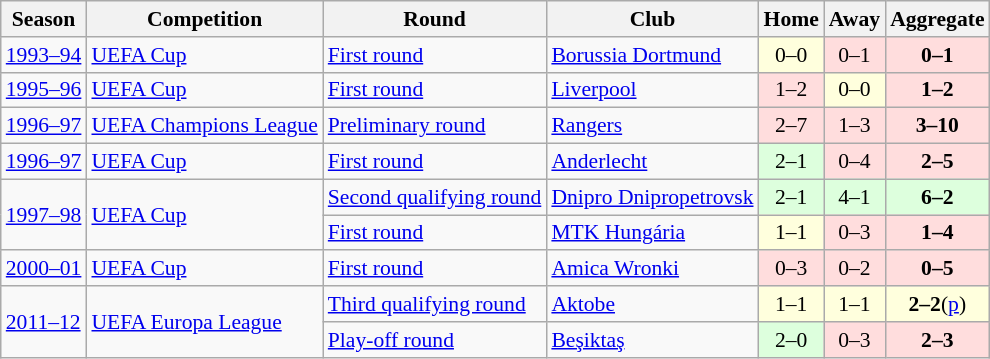<table class="wikitable mw-collapsible mw-collapsed" align=center cellspacing="0" cellpadding="3" style="border:1px solid #AAAAAA;font-size:90%">
<tr>
<th>Season</th>
<th>Competition</th>
<th>Round</th>
<th>Club</th>
<th>Home</th>
<th>Away</th>
<th>Aggregate</th>
</tr>
<tr>
<td rowspan="1"><a href='#'>1993–94</a></td>
<td rowspan="1"><a href='#'>UEFA Cup</a></td>
<td rowspan="1"><a href='#'>First round</a></td>
<td> <a href='#'>Borussia Dortmund</a></td>
<td bgcolor="#ffffdd" style="text-align:center;">0–0</td>
<td bgcolor="#ffdddd" style="text-align:center;">0–1</td>
<td bgcolor="#ffdddd" style="text-align:center;"><strong>0–1</strong></td>
</tr>
<tr>
<td rowspan="1"><a href='#'>1995–96</a></td>
<td rowspan="1"><a href='#'>UEFA Cup</a></td>
<td rowspan="1"><a href='#'>First round</a></td>
<td> <a href='#'>Liverpool</a></td>
<td bgcolor="#ffdddd" style="text-align:center;">1–2</td>
<td bgcolor="#ffffdd" style="text-align:center;">0–0</td>
<td bgcolor="#ffdddd" style="text-align:center;"><strong>1–2</strong></td>
</tr>
<tr>
<td rowspan="1"><a href='#'>1996–97</a></td>
<td rowspan="1"><a href='#'>UEFA Champions League</a></td>
<td rowspan="1"><a href='#'>Preliminary round</a></td>
<td> <a href='#'>Rangers</a></td>
<td bgcolor="#ffdddd" style="text-align:center;">2–7</td>
<td bgcolor="#ffdddd" style="text-align:center;">1–3</td>
<td bgcolor="#ffdddd" style="text-align:center;"><strong>3–10</strong></td>
</tr>
<tr>
<td rowspan="1"><a href='#'>1996–97</a></td>
<td rowspan="1"><a href='#'>UEFA Cup</a></td>
<td rowspan="1"><a href='#'>First round</a></td>
<td> <a href='#'>Anderlecht</a></td>
<td bgcolor="#ddffdd" style="text-align:center;">2–1</td>
<td bgcolor="#ffdddd" style="text-align:center;">0–4</td>
<td bgcolor="#ffdddd" style="text-align:center;"><strong>2–5</strong></td>
</tr>
<tr>
<td rowspan="2"><a href='#'>1997–98</a></td>
<td rowspan="2"><a href='#'>UEFA Cup</a></td>
<td rowspan="1"><a href='#'>Second qualifying round</a></td>
<td> <a href='#'>Dnipro Dnipropetrovsk</a></td>
<td bgcolor="#ddffdd" style="text-align:center;">2–1</td>
<td bgcolor="#ddffdd" style="text-align:center;">4–1</td>
<td bgcolor="#ddffdd" style="text-align:center;"><strong>6–2</strong></td>
</tr>
<tr>
<td rowspan="1"><a href='#'>First round</a></td>
<td> <a href='#'>MTK Hungária</a></td>
<td bgcolor="#ffffdd" style="text-align:center;">1–1</td>
<td bgcolor="#ffdddd" style="text-align:center;">0–3</td>
<td bgcolor="#ffdddd" style="text-align:center;"><strong>1–4</strong></td>
</tr>
<tr>
<td rowspan="1"><a href='#'>2000–01</a></td>
<td rowspan="1"><a href='#'>UEFA Cup</a></td>
<td rowspan="1"><a href='#'>First round</a></td>
<td> <a href='#'>Amica Wronki</a></td>
<td bgcolor="#ffdddd" style="text-align:center;">0–3</td>
<td bgcolor="#ffdddd" style="text-align:center;">0–2</td>
<td bgcolor="#ffdddd" style="text-align:center;"><strong>0–5</strong></td>
</tr>
<tr>
<td rowspan="2"><a href='#'>2011–12</a></td>
<td rowspan="2"><a href='#'>UEFA Europa League</a></td>
<td rowspan="1"><a href='#'>Third qualifying round</a></td>
<td> <a href='#'>Aktobe</a></td>
<td bgcolor="#ffffdd" style="text-align:center;">1–1</td>
<td bgcolor="#ffffdd" style="text-align:center;">1–1</td>
<td bgcolor="#ffffdd" style="text-align:center;"><strong>2–2</strong>(<a href='#'>p</a>)</td>
</tr>
<tr>
<td rowspan="1"><a href='#'>Play-off round</a></td>
<td> <a href='#'>Beşiktaş</a></td>
<td bgcolor="#ddffdd" style="text-align:center;">2–0</td>
<td bgcolor="#ffdddd" style="text-align:center;">0–3</td>
<td bgcolor="#ffdddd" style="text-align:center;"><strong>2–3</strong></td>
</tr>
</table>
